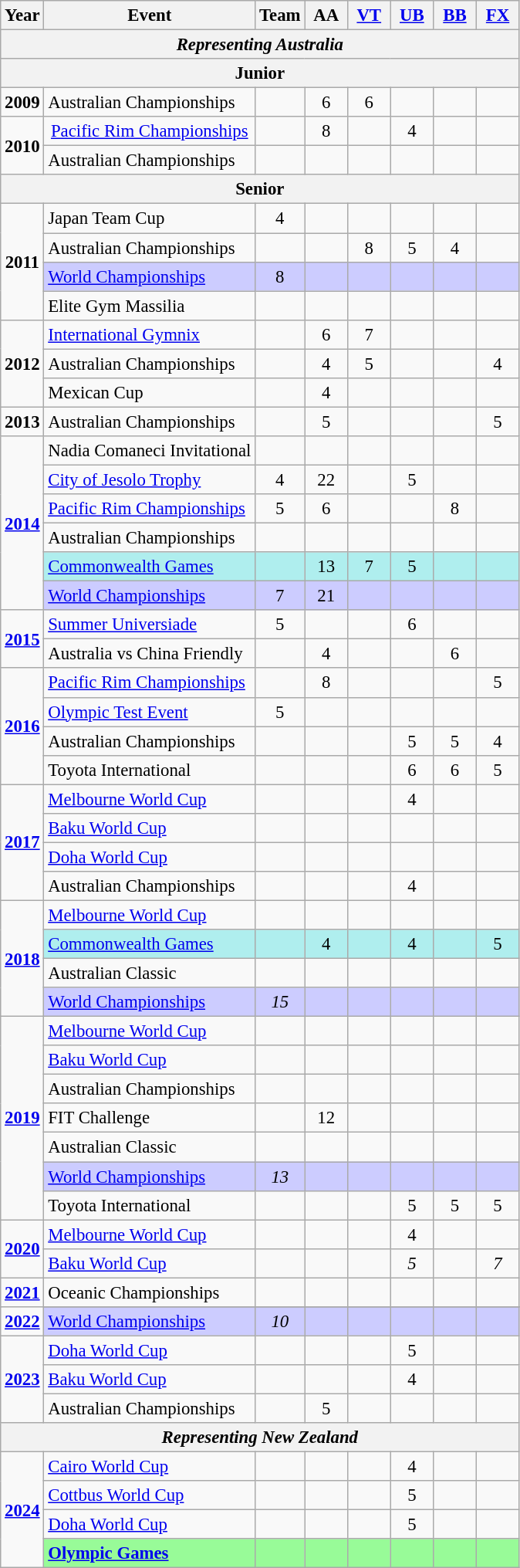<table class="wikitable" style="text-align:center; font-size:95%;">
<tr>
<th align=center>Year</th>
<th align=center>Event</th>
<th style="width:30px;">Team</th>
<th style="width:30px;">AA</th>
<th style="width:30px;"><a href='#'>VT</a></th>
<th style="width:30px;"><a href='#'>UB</a></th>
<th style="width:30px;"><a href='#'>BB</a></th>
<th style="width:30px;"><a href='#'>FX</a></th>
</tr>
<tr>
<th colspan="8"><em>Representing  Australia</em></th>
</tr>
<tr>
<th colspan="8"><strong>Junior</strong></th>
</tr>
<tr>
<td rowspan="1"><strong>2009</strong></td>
<td align=left>Australian Championships</td>
<td></td>
<td>6</td>
<td>6</td>
<td></td>
<td></td>
<td></td>
</tr>
<tr>
<td rowspan="2"><strong>2010</strong></td>
<td><a href='#'>Pacific Rim Championships</a></td>
<td></td>
<td>8</td>
<td></td>
<td>4</td>
<td></td>
<td></td>
</tr>
<tr>
<td align=left>Australian Championships</td>
<td></td>
<td></td>
<td></td>
<td></td>
<td></td>
<td></td>
</tr>
<tr>
<th colspan="8"><strong>Senior</strong></th>
</tr>
<tr>
<td rowspan="4"><strong>2011</strong></td>
<td align=left>Japan Team Cup</td>
<td>4</td>
<td></td>
<td></td>
<td></td>
<td></td>
<td></td>
</tr>
<tr>
<td align=left>Australian Championships</td>
<td></td>
<td></td>
<td>8</td>
<td>5</td>
<td>4</td>
<td></td>
</tr>
<tr style="background:#ccf;">
<td align=left><a href='#'>World Championships</a></td>
<td>8</td>
<td></td>
<td></td>
<td></td>
<td></td>
<td></td>
</tr>
<tr>
<td align=left>Elite Gym Massilia</td>
<td></td>
<td></td>
<td></td>
<td></td>
<td></td>
<td></td>
</tr>
<tr>
<td rowspan="3"><strong>2012</strong></td>
<td align=left><a href='#'>International Gymnix</a></td>
<td></td>
<td>6</td>
<td>7</td>
<td></td>
<td></td>
<td></td>
</tr>
<tr>
<td align=left>Australian Championships</td>
<td></td>
<td>4</td>
<td>5</td>
<td></td>
<td></td>
<td>4</td>
</tr>
<tr>
<td align=left>Mexican Cup</td>
<td></td>
<td>4</td>
<td></td>
<td></td>
<td></td>
<td></td>
</tr>
<tr>
<td rowspan="1"><strong>2013</strong></td>
<td align=left>Australian Championships</td>
<td></td>
<td>5</td>
<td></td>
<td></td>
<td></td>
<td>5</td>
</tr>
<tr>
<td rowspan="6"><strong><a href='#'>2014</a></strong></td>
<td align=left>Nadia Comaneci Invitational</td>
<td></td>
<td></td>
<td></td>
<td></td>
<td></td>
<td></td>
</tr>
<tr>
<td align=left><a href='#'>City of Jesolo Trophy</a></td>
<td>4</td>
<td>22</td>
<td></td>
<td>5</td>
<td></td>
<td></td>
</tr>
<tr>
<td align=left><a href='#'>Pacific Rim Championships</a></td>
<td>5</td>
<td>6</td>
<td></td>
<td></td>
<td>8</td>
<td></td>
</tr>
<tr>
<td align=left>Australian Championships</td>
<td></td>
<td></td>
<td></td>
<td></td>
<td></td>
<td></td>
</tr>
<tr bgcolor="#afeeee">
<td align=left><a href='#'>Commonwealth Games</a></td>
<td></td>
<td>13</td>
<td>7</td>
<td>5</td>
<td></td>
<td></td>
</tr>
<tr style="background:#ccf;">
<td align=left><a href='#'>World Championships</a></td>
<td>7</td>
<td>21</td>
<td></td>
<td></td>
<td></td>
<td></td>
</tr>
<tr>
<td rowspan="2"><strong><a href='#'>2015</a></strong></td>
<td align=left><a href='#'>Summer Universiade</a></td>
<td>5</td>
<td></td>
<td></td>
<td>6</td>
<td></td>
<td></td>
</tr>
<tr>
<td align=left>Australia vs China Friendly</td>
<td></td>
<td>4</td>
<td></td>
<td></td>
<td>6</td>
<td></td>
</tr>
<tr>
<td rowspan="4"><strong><a href='#'>2016</a></strong></td>
<td align=left><a href='#'>Pacific Rim Championships</a></td>
<td></td>
<td>8</td>
<td></td>
<td></td>
<td></td>
<td>5</td>
</tr>
<tr>
<td align=left><a href='#'>Olympic Test Event</a></td>
<td>5</td>
<td></td>
<td></td>
<td></td>
<td></td>
<td></td>
</tr>
<tr>
<td align=left>Australian Championships</td>
<td></td>
<td></td>
<td></td>
<td>5</td>
<td>5</td>
<td>4</td>
</tr>
<tr>
<td align=left>Toyota International</td>
<td></td>
<td></td>
<td></td>
<td>6</td>
<td>6</td>
<td>5</td>
</tr>
<tr>
<td rowspan="4"><strong><a href='#'>2017</a></strong></td>
<td align=left><a href='#'>Melbourne World Cup</a></td>
<td></td>
<td></td>
<td></td>
<td>4</td>
<td></td>
<td></td>
</tr>
<tr>
<td align=left><a href='#'>Baku World Cup</a></td>
<td></td>
<td></td>
<td></td>
<td></td>
<td></td>
<td></td>
</tr>
<tr>
<td align=left><a href='#'>Doha World Cup</a></td>
<td></td>
<td></td>
<td></td>
<td></td>
<td></td>
<td></td>
</tr>
<tr>
<td align=left>Australian Championships</td>
<td></td>
<td></td>
<td></td>
<td>4</td>
<td></td>
<td></td>
</tr>
<tr>
<td rowspan="4"><strong><a href='#'>2018</a></strong></td>
<td align=left><a href='#'>Melbourne World Cup</a></td>
<td></td>
<td></td>
<td></td>
<td></td>
<td></td>
<td></td>
</tr>
<tr bgcolor="#afeeee">
<td align=left><a href='#'>Commonwealth Games</a></td>
<td></td>
<td>4</td>
<td></td>
<td>4</td>
<td></td>
<td>5</td>
</tr>
<tr>
<td align=left>Australian Classic</td>
<td></td>
<td></td>
<td></td>
<td></td>
<td></td>
<td></td>
</tr>
<tr style="background:#ccf;">
<td align=left><a href='#'>World Championships</a></td>
<td><em>15</em></td>
<td></td>
<td></td>
<td></td>
<td></td>
<td></td>
</tr>
<tr>
<td rowspan="7"><strong><a href='#'>2019</a></strong></td>
<td align=left><a href='#'>Melbourne World Cup</a></td>
<td></td>
<td></td>
<td></td>
<td></td>
<td></td>
<td></td>
</tr>
<tr>
<td align=left><a href='#'>Baku World Cup</a></td>
<td></td>
<td></td>
<td></td>
<td></td>
<td></td>
<td></td>
</tr>
<tr>
<td align=left>Australian Championships</td>
<td></td>
<td></td>
<td></td>
<td></td>
<td></td>
<td></td>
</tr>
<tr>
<td align=left>FIT Challenge</td>
<td></td>
<td>12</td>
<td></td>
<td></td>
<td></td>
<td></td>
</tr>
<tr>
<td align=left>Australian Classic</td>
<td></td>
<td></td>
<td></td>
<td></td>
<td></td>
<td></td>
</tr>
<tr style="background:#ccf;">
<td align=left><a href='#'>World Championships</a></td>
<td><em>13</em></td>
<td></td>
<td></td>
<td></td>
<td></td>
<td></td>
</tr>
<tr>
<td align=left>Toyota International</td>
<td></td>
<td></td>
<td></td>
<td>5</td>
<td>5</td>
<td>5</td>
</tr>
<tr>
<td rowspan="2"><strong><a href='#'>2020</a></strong></td>
<td align=left><a href='#'>Melbourne World Cup</a></td>
<td></td>
<td></td>
<td></td>
<td>4</td>
<td></td>
<td></td>
</tr>
<tr>
<td align=left><a href='#'>Baku World Cup</a></td>
<td></td>
<td></td>
<td></td>
<td><em>5</em></td>
<td></td>
<td><em>7</em></td>
</tr>
<tr>
<td rowspan="1"><strong><a href='#'>2021</a></strong></td>
<td align=left>Oceanic Championships</td>
<td></td>
<td></td>
<td></td>
<td></td>
<td></td>
<td></td>
</tr>
<tr>
<td rowspan="2"><strong><a href='#'>2022</a></strong></td>
</tr>
<tr style="background:#ccf;">
<td align=left><a href='#'>World Championships</a></td>
<td><em>10</em></td>
<td></td>
<td></td>
<td></td>
<td></td>
<td></td>
</tr>
<tr>
<td rowspan="3"><strong><a href='#'>2023</a></strong></td>
<td align=left><a href='#'>Doha World Cup</a></td>
<td></td>
<td></td>
<td></td>
<td>5</td>
<td></td>
<td></td>
</tr>
<tr>
<td align=left><a href='#'>Baku World Cup</a></td>
<td></td>
<td></td>
<td></td>
<td>4</td>
<td></td>
<td></td>
</tr>
<tr>
<td align=left>Australian Championships</td>
<td></td>
<td>5</td>
<td></td>
<td></td>
<td></td>
<td></td>
</tr>
<tr>
<th colspan="8"><em>Representing  New Zealand</em></th>
</tr>
<tr>
<td rowspan="4"><strong><a href='#'>2024</a></strong></td>
<td align=left><a href='#'>Cairo World Cup</a></td>
<td></td>
<td></td>
<td></td>
<td>4</td>
<td></td>
<td></td>
</tr>
<tr>
<td align=left><a href='#'>Cottbus World Cup</a></td>
<td></td>
<td></td>
<td></td>
<td>5</td>
<td></td>
<td></td>
</tr>
<tr>
<td align=left><a href='#'>Doha World Cup</a></td>
<td></td>
<td></td>
<td></td>
<td>5</td>
<td></td>
<td></td>
</tr>
<tr bgcolor=98FB98>
<td align=left><strong><a href='#'>Olympic Games</a></strong></td>
<td></td>
<td><strong></strong></td>
<td></td>
<td></td>
<td></td>
<td></td>
</tr>
</table>
